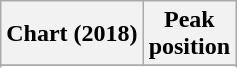<table class="wikitable sortable plainrowheaders">
<tr>
<th>Chart (2018)</th>
<th>Peak<br>position</th>
</tr>
<tr>
</tr>
<tr>
</tr>
<tr>
</tr>
</table>
